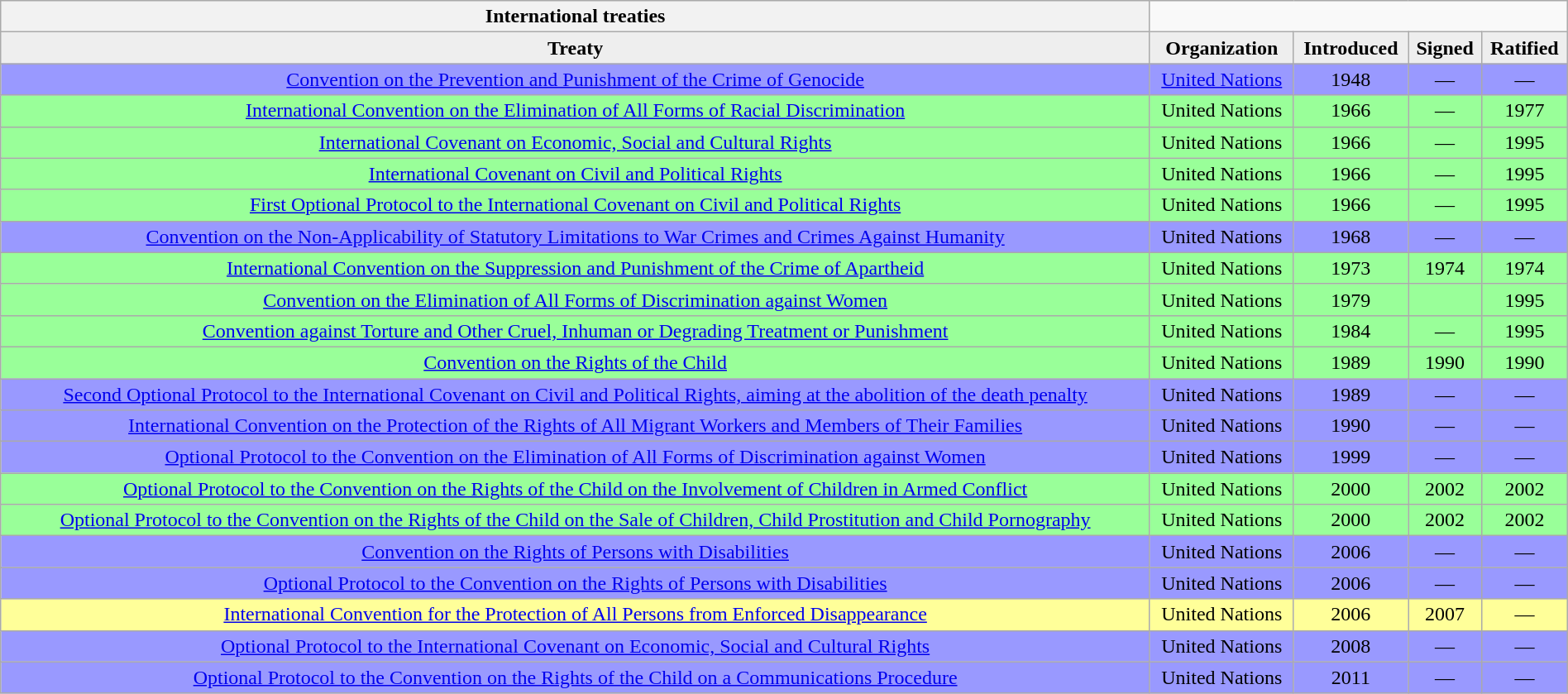<table class="wikitable collapsible collapsed sortable" width=100% style="border-collapse:collapse;">
<tr>
<th>International treaties</th>
</tr>
<tr style="background:#eee; font-weight:bold; text-align:center;">
<td>Treaty</td>
<td>Organization</td>
<td>Introduced</td>
<td>Signed</td>
<td>Ratified</td>
</tr>
<tr align=center>
<td style="background:#99f; align=left"><a href='#'>Convention on the Prevention and Punishment of the Crime of Genocide</a></td>
<td style="background:#99f;"><a href='#'>United Nations</a></td>
<td style="background:#99f;">1948</td>
<td style="background:#99f;">—</td>
<td style="background:#99f;">—</td>
</tr>
<tr align=center>
<td style="background:#9f9; align=left"><a href='#'>International Convention on the Elimination of All Forms of Racial Discrimination</a></td>
<td style="background:#9f9;">United Nations</td>
<td style="background:#9f9;">1966</td>
<td style="background:#9f9;">—</td>
<td style="background:#9f9;">1977</td>
</tr>
<tr align=center>
<td style="background:#9f9; align=left"><a href='#'>International Covenant on Economic, Social and Cultural Rights</a></td>
<td style="background:#9f9;">United Nations</td>
<td style="background:#9f9;">1966</td>
<td style="background:#9f9;">—</td>
<td style="background:#9f9;">1995</td>
</tr>
<tr align=center>
<td style="background:#9f9; align=left"><a href='#'>International Covenant on Civil and Political Rights</a></td>
<td style="background:#9f9;">United Nations</td>
<td style="background:#9f9;">1966</td>
<td style="background:#9f9;">—</td>
<td style="background:#9f9;">1995</td>
</tr>
<tr align=center>
<td style="background:#9f9; align=left"><a href='#'>First Optional Protocol to the International Covenant on Civil and Political Rights</a></td>
<td style="background:#9f9;">United Nations</td>
<td style="background:#9f9;">1966</td>
<td style="background:#9f9;">—</td>
<td style="background:#9f9;">1995</td>
</tr>
<tr align=center>
<td style="background:#99f; align=left"><a href='#'>Convention on the Non-Applicability of Statutory Limitations to War Crimes and Crimes Against Humanity</a></td>
<td style="background:#99f;">United Nations</td>
<td style="background:#99f;">1968</td>
<td style="background:#99f;">—</td>
<td style="background:#99f;">—</td>
</tr>
<tr align=center>
<td style="background:#9f9; align=left"><a href='#'>International Convention on the Suppression and Punishment of the Crime of Apartheid</a></td>
<td style="background:#9f9;">United Nations</td>
<td style="background:#9f9;">1973</td>
<td style="background:#9f9;">1974</td>
<td style="background:#9f9;">1974</td>
</tr>
<tr align=center>
<td style="background:#9f9; align=left"><a href='#'>Convention on the Elimination of All Forms of Discrimination against Women</a></td>
<td style="background:#9f9;">United Nations</td>
<td style="background:#9f9;">1979</td>
<td style="background:#9f9;"></td>
<td style="background:#9f9;">1995</td>
</tr>
<tr align=center>
<td style="background:#9f9; align=left"><a href='#'>Convention against Torture and Other Cruel, Inhuman or Degrading Treatment or Punishment</a></td>
<td style="background:#9f9;">United Nations</td>
<td style="background:#9f9;">1984</td>
<td style="background:#9f9;">—</td>
<td style="background:#9f9;">1995</td>
</tr>
<tr align=center>
<td style="background:#9f9; align=left"><a href='#'>Convention on the Rights of the Child</a></td>
<td style="background:#9f9;">United Nations</td>
<td style="background:#9f9;">1989</td>
<td style="background:#9f9;">1990</td>
<td style="background:#9f9;">1990</td>
</tr>
<tr align=center>
<td style="background:#99f; align=left"><a href='#'>Second Optional Protocol to the International Covenant on Civil and Political Rights, aiming at the abolition of the death penalty</a></td>
<td style="background:#99f;">United Nations</td>
<td style="background:#99f;">1989</td>
<td style="background:#99f;">—</td>
<td style="background:#99f;">—</td>
</tr>
<tr align=center>
<td style="background:#99f; align=left"><a href='#'>International Convention on the Protection of the Rights of All Migrant Workers and Members of Their Families</a></td>
<td style="background:#99f;">United Nations</td>
<td style="background:#99f;">1990</td>
<td style="background:#99f;">—</td>
<td style="background:#99f;">—</td>
</tr>
<tr align=center>
<td style="background:#99f; align=left"><a href='#'>Optional Protocol to the Convention on the Elimination of All Forms of Discrimination against Women</a></td>
<td style="background:#99f;">United Nations</td>
<td style="background:#99f;">1999</td>
<td style="background:#99f;">—</td>
<td style="background:#99f;">—</td>
</tr>
<tr align=center>
<td style="background:#9f9; align=left"><a href='#'>Optional Protocol to the Convention on the Rights of the Child on the Involvement of Children in Armed Conflict</a></td>
<td style="background:#9f9;">United Nations</td>
<td style="background:#9f9;">2000</td>
<td style="background:#9f9;">2002</td>
<td style="background:#9f9;">2002</td>
</tr>
<tr align=center>
<td style="background:#9f9; align=left"><a href='#'>Optional Protocol to the Convention on the Rights of the Child on the Sale of Children, Child Prostitution and Child Pornography</a></td>
<td style="background:#9f9;">United Nations</td>
<td style="background:#9f9;">2000</td>
<td style="background:#9f9;">2002</td>
<td style="background:#9f9;">2002</td>
</tr>
<tr align=center>
<td style="background:#99f; align=left"><a href='#'>Convention on the Rights of Persons with Disabilities</a></td>
<td style="background:#99f;">United Nations</td>
<td style="background:#99f;">2006</td>
<td style="background:#99f;">—</td>
<td style="background:#99f;">—</td>
</tr>
<tr align=center>
<td style="background:#99f; align=left"><a href='#'>Optional Protocol to the Convention on the Rights of Persons with Disabilities</a></td>
<td style="background:#99f;">United Nations</td>
<td style="background:#99f;">2006</td>
<td style="background:#99f;">—</td>
<td style="background:#99f;">—</td>
</tr>
<tr align=center>
<td style="background:#ff9; align=left"><a href='#'>International Convention for the Protection of All Persons from Enforced Disappearance</a></td>
<td style="background:#ff9;">United Nations</td>
<td style="background:#ff9;">2006</td>
<td style="background:#ff9;">2007</td>
<td style="background:#ff9;">—</td>
</tr>
<tr align=center>
<td style="background:#99f; align=left"><a href='#'>Optional Protocol to the International Covenant on Economic, Social and Cultural Rights</a></td>
<td style="background:#99f;">United Nations</td>
<td style="background:#99f;">2008</td>
<td style="background:#99f;">—</td>
<td style="background:#99f;">—</td>
</tr>
<tr align=center>
<td style="background:#99f; align=left"><a href='#'>Optional Protocol to the Convention on the Rights of the Child on a Communications Procedure</a></td>
<td style="background:#99f;">United Nations</td>
<td style="background:#99f;">2011</td>
<td style="background:#99f;">—</td>
<td style="background:#99f;">—</td>
</tr>
</table>
